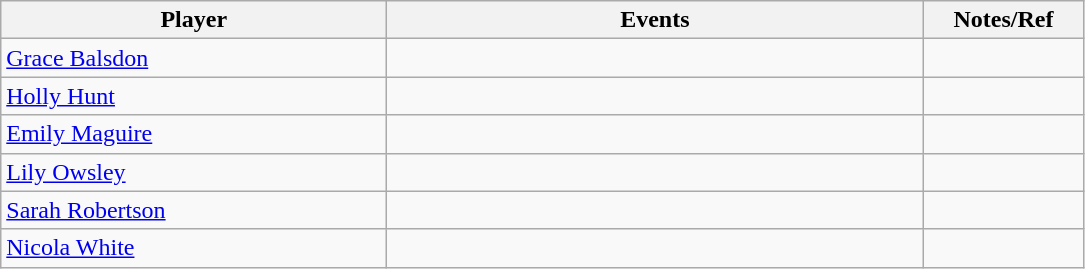<table class="wikitable">
<tr>
<th width=250>Player</th>
<th width=350>Events</th>
<th width=100>Notes/Ref</th>
</tr>
<tr>
<td> <a href='#'>Grace Balsdon</a></td>
<td></td>
<td></td>
</tr>
<tr>
<td> <a href='#'>Holly Hunt</a></td>
<td></td>
<td></td>
</tr>
<tr>
<td> <a href='#'>Emily Maguire</a></td>
<td></td>
<td></td>
</tr>
<tr>
<td> <a href='#'>Lily Owsley</a></td>
<td></td>
<td></td>
</tr>
<tr>
<td> <a href='#'>Sarah Robertson</a></td>
<td></td>
<td></td>
</tr>
<tr>
<td> <a href='#'>Nicola White</a></td>
<td></td>
<td></td>
</tr>
</table>
